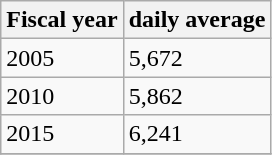<table class="wikitable">
<tr>
<th>Fiscal year</th>
<th>daily average</th>
</tr>
<tr>
<td>2005</td>
<td>5,672</td>
</tr>
<tr>
<td>2010</td>
<td>5,862</td>
</tr>
<tr>
<td>2015</td>
<td>6,241</td>
</tr>
<tr>
</tr>
</table>
